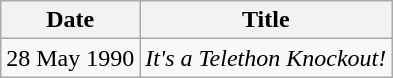<table class="wikitable" style="text-align:center;">
<tr>
<th>Date</th>
<th>Title</th>
</tr>
<tr>
<td>28 May 1990</td>
<td><em>It's a Telethon Knockout!</em></td>
</tr>
</table>
